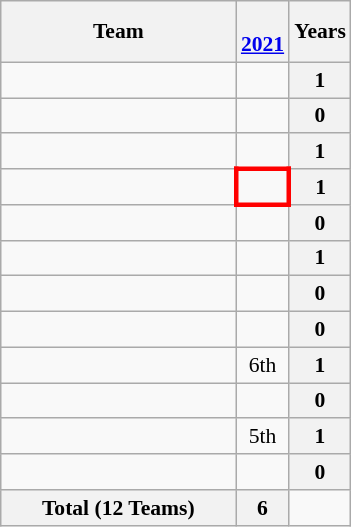<table class="wikitable" style="text-align:center; font-size:90%">
<tr>
<th width=150>Team</th>
<th><br><a href='#'>2021</a></th>
<th>Years</th>
</tr>
<tr>
<td align=left></td>
<td></td>
<th>1</th>
</tr>
<tr>
<td align=left></td>
<td></td>
<th>0</th>
</tr>
<tr>
<td align=left></td>
<td></td>
<th>1</th>
</tr>
<tr>
<td align=left></td>
<td style="border: 3px solid red"></td>
<th>1</th>
</tr>
<tr>
<td align=left></td>
<td></td>
<th>0</th>
</tr>
<tr>
<td align=left></td>
<td></td>
<th>1</th>
</tr>
<tr>
<td align=left></td>
<td></td>
<th>0</th>
</tr>
<tr>
<td align=left></td>
<td></td>
<th>0</th>
</tr>
<tr>
<td align=left></td>
<td>6th</td>
<th>1</th>
</tr>
<tr>
<td align=left></td>
<td></td>
<th>0</th>
</tr>
<tr>
<td align=left></td>
<td>5th</td>
<th>1</th>
</tr>
<tr>
<td align=left></td>
<td></td>
<th>0</th>
</tr>
<tr>
<th>Total (12 Teams)</th>
<th>6</th>
</tr>
</table>
